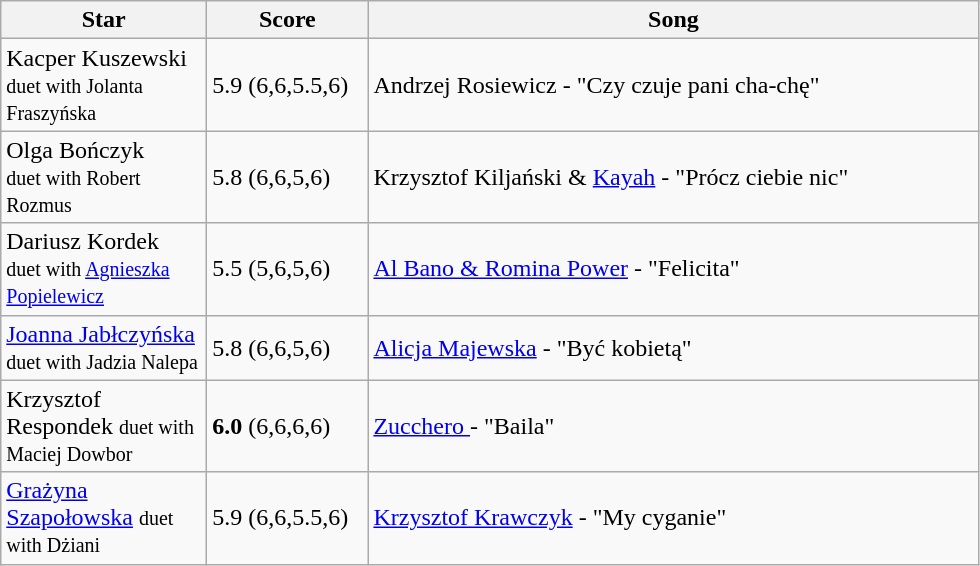<table class="wikitable">
<tr>
<th style="width:130px;">Star</th>
<th style="width:100px;">Score</th>
<th style="width:400px;">Song</th>
</tr>
<tr>
<td>Kacper Kuszewski <small>duet with Jolanta Fraszyńska</small></td>
<td>5.9 (6,6,5.5,6)</td>
<td>Andrzej Rosiewicz - "Czy czuje pani cha-chę"</td>
</tr>
<tr>
<td>Olga Bończyk <br><small>duet with Robert Rozmus</small></td>
<td>5.8 (6,6,5,6)</td>
<td>Krzysztof Kiljański & <a href='#'>Kayah</a> -  "Prócz ciebie nic"</td>
</tr>
<tr>
<td>Dariusz Kordek <br><small>duet with <a href='#'>Agnieszka Popielewicz</a></small></td>
<td>5.5 (5,6,5,6)</td>
<td><a href='#'>Al Bano & Romina Power</a> - "Felicita"</td>
</tr>
<tr>
<td><a href='#'>Joanna Jabłczyńska</a> <small>duet with Jadzia Nalepa</small></td>
<td>5.8 (6,6,5,6)</td>
<td><a href='#'>Alicja Majewska</a> - "Być kobietą"</td>
</tr>
<tr>
<td>Krzysztof Respondek <small>duet with Maciej Dowbor</small></td>
<td><strong>6.0</strong> (6,6,6,6)</td>
<td><a href='#'>Zucchero </a> - "Baila"</td>
</tr>
<tr>
<td><a href='#'>Grażyna Szapołowska</a> <small>duet with Dżiani</small></td>
<td>5.9 (6,6,5.5,6)</td>
<td><a href='#'>Krzysztof Krawczyk</a> - "My cyganie"</td>
</tr>
</table>
